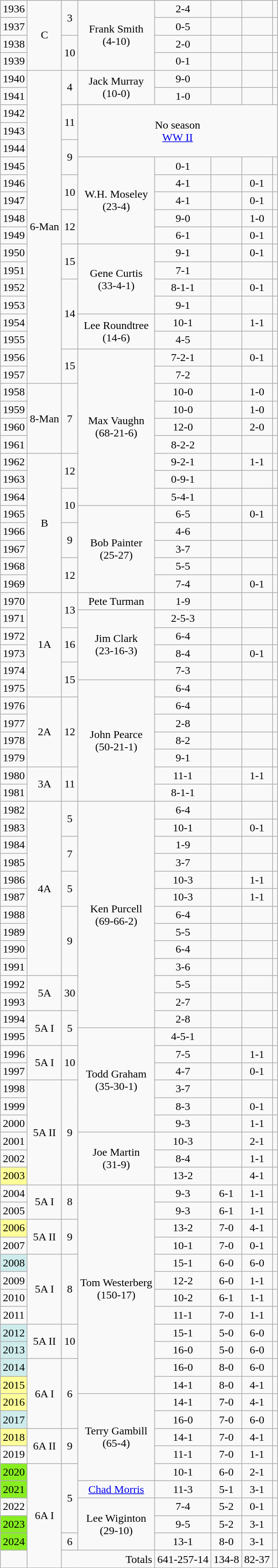<table class="wikitable" style="text-align:center">
<tr>
<td>1936</td>
<td rowspan="4">C</td>
<td rowspan="2">3</td>
<td rowspan="4">Frank Smith<br>(4-10)</td>
<td>2-4</td>
<td></td>
<td></td>
<td></td>
</tr>
<tr>
<td>1937</td>
<td>0-5</td>
<td></td>
<td></td>
<td></td>
</tr>
<tr>
<td>1938</td>
<td rowspan="2">10</td>
<td>2-0</td>
<td></td>
<td></td>
<td></td>
</tr>
<tr>
<td>1939</td>
<td>0-1</td>
<td></td>
<td></td>
<td></td>
</tr>
<tr>
<td>1940</td>
<td rowspan="18">6-Man</td>
<td rowspan="2">4</td>
<td rowspan="2">Jack Murray<br>(10-0)</td>
<td>9-0</td>
<td></td>
<td></td>
<td></td>
</tr>
<tr>
<td>1941</td>
<td>1-0</td>
<td></td>
<td></td>
<td></td>
</tr>
<tr>
<td>1942</td>
<td rowspan="2">11</td>
<td rowspan=3 colspan=5 style="text-align: center;">No season<br><a href='#'>WW II</a></td>
</tr>
<tr>
<td>1943</td>
</tr>
<tr>
<td>1944</td>
<td rowspan="2">9</td>
</tr>
<tr>
<td>1945</td>
<td rowspan="5">W.H. Moseley<br>(23-4)</td>
<td>0-1</td>
<td></td>
<td></td>
<td></td>
</tr>
<tr>
<td>1946</td>
<td rowspan="2">10</td>
<td>4-1</td>
<td></td>
<td>0-1</td>
<td></td>
</tr>
<tr>
<td>1947</td>
<td>4-1</td>
<td></td>
<td>0-1</td>
<td></td>
</tr>
<tr>
<td>1948</td>
<td rowspan="2">12</td>
<td>9-0</td>
<td></td>
<td>1-0</td>
<td></td>
</tr>
<tr>
<td>1949</td>
<td>6-1</td>
<td></td>
<td>0-1</td>
<td></td>
</tr>
<tr>
<td>1950</td>
<td rowspan="2">15</td>
<td rowspan="4">Gene Curtis<br>(33-4-1)</td>
<td>9-1</td>
<td></td>
<td>0-1</td>
<td></td>
</tr>
<tr>
<td>1951</td>
<td>7-1</td>
<td></td>
<td></td>
<td></td>
</tr>
<tr>
<td>1952</td>
<td rowspan="4">14</td>
<td>8-1-1</td>
<td></td>
<td>0-1</td>
<td></td>
</tr>
<tr>
<td>1953</td>
<td>9-1</td>
<td></td>
<td></td>
<td></td>
</tr>
<tr>
<td>1954</td>
<td rowspan="2">Lee Roundtree<br>(14-6)</td>
<td>10-1</td>
<td></td>
<td>1-1</td>
<td></td>
</tr>
<tr>
<td>1955</td>
<td>4-5</td>
<td></td>
<td></td>
<td></td>
</tr>
<tr>
<td>1956</td>
<td rowspan="2">15</td>
<td rowspan="9">Max Vaughn<br>(68-21-6)</td>
<td>7-2-1</td>
<td></td>
<td>0-1</td>
<td></td>
</tr>
<tr>
<td>1957</td>
<td>7-2</td>
<td></td>
<td></td>
<td></td>
</tr>
<tr>
<td>1958</td>
<td rowspan="4">8-Man</td>
<td rowspan="4">7</td>
<td>10-0</td>
<td></td>
<td>1-0</td>
<td></td>
</tr>
<tr>
<td>1959</td>
<td>10-0</td>
<td></td>
<td>1-0</td>
<td></td>
</tr>
<tr>
<td>1960</td>
<td>12-0</td>
<td></td>
<td>2-0</td>
<td></td>
</tr>
<tr>
<td>1961</td>
<td>8-2-2</td>
<td></td>
<td></td>
<td></td>
</tr>
<tr>
<td>1962</td>
<td rowspan="8">B</td>
<td rowspan="2">12</td>
<td>9-2-1</td>
<td></td>
<td>1-1</td>
<td></td>
</tr>
<tr>
<td>1963</td>
<td>0-9-1</td>
<td></td>
<td></td>
<td></td>
</tr>
<tr>
<td>1964</td>
<td rowspan="2">10</td>
<td>5-4-1</td>
<td></td>
<td></td>
<td></td>
</tr>
<tr>
<td>1965</td>
<td rowspan="5">Bob Painter<br>(25-27)</td>
<td>6-5</td>
<td></td>
<td>0-1</td>
<td></td>
</tr>
<tr>
<td>1966</td>
<td rowspan="2">9</td>
<td>4-6</td>
<td></td>
<td></td>
<td></td>
</tr>
<tr>
<td>1967</td>
<td>3-7</td>
<td></td>
<td></td>
<td></td>
</tr>
<tr>
<td>1968</td>
<td rowspan="2">12</td>
<td>5-5</td>
<td></td>
<td></td>
<td></td>
</tr>
<tr>
<td>1969</td>
<td>7-4</td>
<td></td>
<td>0-1</td>
<td></td>
</tr>
<tr>
<td>1970</td>
<td rowspan="6">1A</td>
<td rowspan="2">13</td>
<td>Pete Turman</td>
<td>1-9</td>
<td></td>
<td></td>
<td></td>
</tr>
<tr>
<td>1971</td>
<td rowspan="4">Jim Clark<br>(23-16-3)</td>
<td>2-5-3</td>
<td></td>
<td></td>
<td></td>
</tr>
<tr>
<td>1972</td>
<td rowspan="2">16</td>
<td>6-4</td>
<td></td>
<td></td>
<td></td>
</tr>
<tr>
<td>1973</td>
<td>8-4</td>
<td></td>
<td>0-1</td>
<td></td>
</tr>
<tr>
<td>1974</td>
<td rowspan="2">15</td>
<td>7-3</td>
<td></td>
<td></td>
<td></td>
</tr>
<tr>
<td>1975</td>
<td rowspan="7">John Pearce<br>(50-21-1)</td>
<td>6-4</td>
<td></td>
<td></td>
<td></td>
</tr>
<tr>
<td>1976</td>
<td rowspan="4">2A</td>
<td rowspan="4">12</td>
<td>6-4</td>
<td></td>
<td></td>
<td></td>
</tr>
<tr>
<td>1977</td>
<td>2-8</td>
<td></td>
<td></td>
<td></td>
</tr>
<tr>
<td>1978</td>
<td>8-2</td>
<td></td>
<td></td>
<td></td>
</tr>
<tr>
<td>1979</td>
<td>9-1</td>
<td></td>
<td></td>
<td></td>
</tr>
<tr>
<td>1980</td>
<td rowspan="2">3A</td>
<td rowspan="2">11</td>
<td>11-1</td>
<td></td>
<td>1-1</td>
<td></td>
</tr>
<tr>
<td>1981</td>
<td>8-1-1</td>
<td></td>
<td></td>
<td></td>
</tr>
<tr>
<td>1982</td>
<td rowspan="10">4A</td>
<td rowspan="2">5</td>
<td rowspan="13">Ken Purcell<br>(69-66-2)</td>
<td>6-4</td>
<td></td>
<td></td>
<td></td>
</tr>
<tr>
<td>1983</td>
<td>10-1</td>
<td></td>
<td>0-1</td>
<td></td>
</tr>
<tr>
<td>1984</td>
<td rowspan="2">7</td>
<td>1-9</td>
<td></td>
<td></td>
<td></td>
</tr>
<tr>
<td>1985</td>
<td>3-7</td>
<td></td>
<td></td>
<td></td>
</tr>
<tr>
<td>1986</td>
<td rowspan="2">5</td>
<td>10-3</td>
<td></td>
<td>1-1</td>
<td></td>
</tr>
<tr>
<td>1987</td>
<td>10-3</td>
<td></td>
<td>1-1</td>
<td></td>
</tr>
<tr>
<td>1988</td>
<td rowspan="4">9</td>
<td>6-4</td>
<td></td>
<td></td>
<td></td>
</tr>
<tr>
<td>1989</td>
<td>5-5</td>
<td></td>
<td></td>
<td></td>
</tr>
<tr>
<td>1990</td>
<td>6-4</td>
<td></td>
<td></td>
<td></td>
</tr>
<tr>
<td>1991</td>
<td>3-6</td>
<td></td>
<td></td>
<td></td>
</tr>
<tr>
<td>1992</td>
<td rowspan="2">5A</td>
<td rowspan="2">30</td>
<td>5-5</td>
<td></td>
<td></td>
<td></td>
</tr>
<tr>
<td>1993</td>
<td>2-7</td>
<td></td>
<td></td>
<td></td>
</tr>
<tr>
<td>1994</td>
<td rowspan="2">5A I</td>
<td rowspan="2">5</td>
<td>2-8</td>
<td></td>
<td></td>
<td></td>
</tr>
<tr>
<td>1995</td>
<td rowspan="6">Todd Graham<br>(35-30-1)</td>
<td>4-5-1</td>
<td></td>
<td></td>
<td></td>
</tr>
<tr>
<td>1996</td>
<td rowspan="2">5A I</td>
<td rowspan="2">10</td>
<td>7-5</td>
<td></td>
<td>1-1</td>
<td></td>
</tr>
<tr>
<td>1997</td>
<td>4-7</td>
<td></td>
<td>0-1</td>
<td></td>
</tr>
<tr>
<td>1998</td>
<td rowspan="6">5A II</td>
<td rowspan="6">9</td>
<td>3-7</td>
<td></td>
<td></td>
<td></td>
</tr>
<tr>
<td>1999</td>
<td>8-3</td>
<td></td>
<td>0-1</td>
<td></td>
</tr>
<tr>
<td>2000</td>
<td>9-3</td>
<td></td>
<td>1-1</td>
<td></td>
</tr>
<tr>
<td>2001</td>
<td rowspan="3">Joe Martin<br>(31-9)</td>
<td>10-3</td>
<td></td>
<td>2-1</td>
<td></td>
</tr>
<tr>
<td>2002</td>
<td>8-4</td>
<td></td>
<td>1-1</td>
<td></td>
</tr>
<tr>
<td style="background:#ff9">2003</td>
<td>13-2</td>
<td></td>
<td>4-1</td>
<td></td>
</tr>
<tr>
<td>2004</td>
<td rowspan="2">5A I</td>
<td rowspan="2">8</td>
<td rowspan="12">Tom Westerberg<br>(150-17)</td>
<td>9-3</td>
<td>6-1</td>
<td>1-1</td>
<td></td>
</tr>
<tr>
<td>2005</td>
<td>9-3</td>
<td>6-1</td>
<td>1-1</td>
<td></td>
</tr>
<tr>
<td style="background:#ff9">2006</td>
<td rowspan="2">5A II</td>
<td rowspan="2">9</td>
<td>13-2</td>
<td>7-0</td>
<td>4-1</td>
<td></td>
</tr>
<tr>
<td>2007</td>
<td>10-1</td>
<td>7-0</td>
<td>0-1</td>
<td></td>
</tr>
<tr>
<td style="background:#cfecec">2008</td>
<td rowspan="4">5A I</td>
<td rowspan="4">8</td>
<td>15-1</td>
<td>6-0</td>
<td>6-0</td>
<td></td>
</tr>
<tr>
<td>2009</td>
<td>12-2</td>
<td>6-0</td>
<td>1-1</td>
<td></td>
</tr>
<tr>
<td>2010</td>
<td>10-2</td>
<td>6-1</td>
<td>1-1</td>
<td></td>
</tr>
<tr>
<td>2011</td>
<td>11-1</td>
<td>7-0</td>
<td>1-1</td>
<td></td>
</tr>
<tr>
<td style="background:#cfecec">2012</td>
<td rowspan="2">5A II</td>
<td rowspan="2">10</td>
<td>15-1</td>
<td>5-0</td>
<td>6-0</td>
<td></td>
</tr>
<tr>
<td style="background:#cfecec">2013</td>
<td>16-0</td>
<td>5-0</td>
<td>6-0</td>
<td></td>
</tr>
<tr>
<td style="background:#cfecec">2014</td>
<td rowspan="4">6A I</td>
<td rowspan="4">6</td>
<td>16-0</td>
<td>8-0</td>
<td>6-0</td>
<td></td>
</tr>
<tr>
<td style="background:#ff9">2015</td>
<td>14-1</td>
<td>8-0</td>
<td>4-1</td>
<td></td>
</tr>
<tr>
<td style="background:#ff9">2016</td>
<td rowspan="5">Terry Gambill<br>(65-4)</td>
<td>14-1</td>
<td>7-0</td>
<td>4-1</td>
<td></td>
</tr>
<tr>
<td style="background:#cfecec">2017</td>
<td>16-0</td>
<td>7-0</td>
<td>6-0</td>
<td></td>
</tr>
<tr>
<td style="background:#ff9">2018</td>
<td rowspan="2">6A II</td>
<td rowspan="2">9</td>
<td>14-1</td>
<td>7-0</td>
<td>4-1</td>
<td></td>
</tr>
<tr>
<td>2019</td>
<td>11-1</td>
<td>7-0</td>
<td>1-1</td>
<td></td>
</tr>
<tr>
<td style="background:#88ee22">2020</td>
<td rowspan="6">6A I</td>
<td rowspan="4">5</td>
<td>10-1</td>
<td>6-0</td>
<td>2-1</td>
<td></td>
</tr>
<tr>
<td style="background:#88ee22">2021</td>
<td><a href='#'>Chad Morris</a></td>
<td>11-3</td>
<td>5-1</td>
<td>3-1</td>
<td></td>
</tr>
<tr>
<td>2022</td>
<td rowspan="3">Lee Wiginton<br>(29-10)</td>
<td>7-4</td>
<td>5-2</td>
<td>0-1</td>
<td></td>
</tr>
<tr>
<td style="background:#88ee22">2023</td>
<td>9-5</td>
<td>5-2</td>
<td>3-1</td>
<td></td>
</tr>
<tr>
<td style="background:#88ee22">2024</td>
<td>6</td>
<td>13-1</td>
<td>8-0</td>
<td>3-1</td>
<td></td>
</tr>
<tr>
<td colspan="4"; style="text-align:right;">Totals</td>
<td>641-257-14</td>
<td>134-8</td>
<td>82-37</td>
<td></td>
</tr>
</table>
